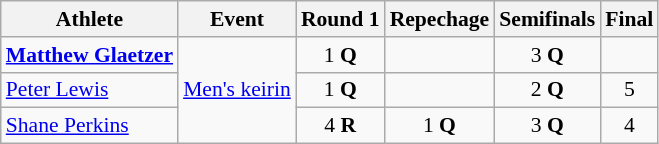<table class="wikitable" style="font-size:90%;">
<tr>
<th>Athlete</th>
<th>Event</th>
<th>Round 1</th>
<th>Repechage</th>
<th>Semifinals</th>
<th>Final</th>
</tr>
<tr align=center>
<td align=left><strong><a href='#'>Matthew Glaetzer</a></strong></td>
<td align=left rowspan=3><a href='#'>Men's keirin</a></td>
<td>1 <strong>Q</strong></td>
<td></td>
<td>3 <strong>Q</strong></td>
<td></td>
</tr>
<tr align=center>
<td align=left><a href='#'>Peter Lewis</a></td>
<td>1 <strong>Q</strong></td>
<td></td>
<td>2 <strong>Q</strong></td>
<td>5</td>
</tr>
<tr align=center>
<td align=left><a href='#'>Shane Perkins</a></td>
<td>4 <strong>R</strong></td>
<td>1 <strong>Q</strong></td>
<td>3 <strong>Q</strong></td>
<td>4</td>
</tr>
</table>
